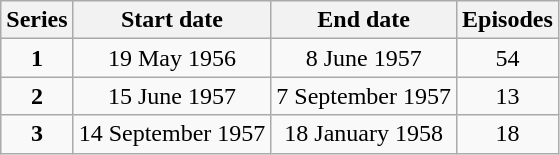<table class="wikitable" style="text-align:center;">
<tr>
<th>Series</th>
<th>Start date</th>
<th>End date</th>
<th>Episodes</th>
</tr>
<tr>
<td><strong>1</strong></td>
<td>19 May 1956</td>
<td>8 June 1957</td>
<td>54</td>
</tr>
<tr>
<td><strong>2</strong></td>
<td>15 June 1957</td>
<td>7 September 1957</td>
<td>13</td>
</tr>
<tr>
<td><strong>3</strong></td>
<td>14 September 1957</td>
<td>18 January 1958</td>
<td>18</td>
</tr>
</table>
